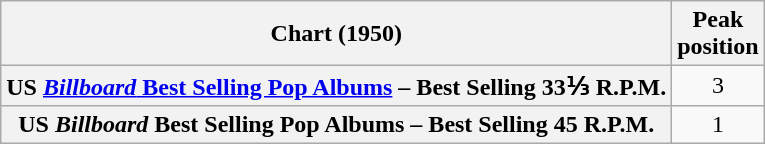<table class="wikitable plainrowheaders" style="text-align:center">
<tr>
<th scope="col">Chart (1950)</th>
<th scope="col">Peak<br>position</th>
</tr>
<tr>
<th scope="row" align="left">US <a href='#'><em>Billboard</em> Best Selling Pop Albums</a> – Best Selling 33⅓ R.P.M.</th>
<td>3</td>
</tr>
<tr>
<th scope="row" align="left">US <em>Billboard</em> Best Selling Pop Albums – Best Selling 45 R.P.M.</th>
<td>1</td>
</tr>
</table>
